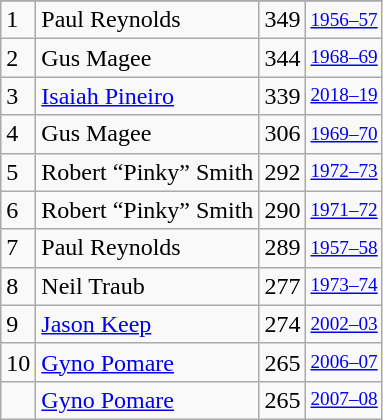<table class="wikitable">
<tr>
</tr>
<tr>
<td>1</td>
<td>Paul Reynolds</td>
<td>349</td>
<td style="font-size:80%;"><a href='#'>1956–57</a></td>
</tr>
<tr>
<td>2</td>
<td>Gus Magee</td>
<td>344</td>
<td style="font-size:80%;"><a href='#'>1968–69</a></td>
</tr>
<tr>
<td>3</td>
<td><a href='#'>Isaiah Pineiro</a></td>
<td>339</td>
<td style="font-size:80%;"><a href='#'>2018–19</a></td>
</tr>
<tr>
<td>4</td>
<td>Gus Magee</td>
<td>306</td>
<td style="font-size:80%;"><a href='#'>1969–70</a></td>
</tr>
<tr>
<td>5</td>
<td>Robert “Pinky” Smith</td>
<td>292</td>
<td style="font-size:80%;"><a href='#'>1972–73</a></td>
</tr>
<tr>
<td>6</td>
<td>Robert “Pinky” Smith</td>
<td>290</td>
<td style="font-size:80%;"><a href='#'>1971–72</a></td>
</tr>
<tr>
<td>7</td>
<td>Paul Reynolds</td>
<td>289</td>
<td style="font-size:80%;"><a href='#'>1957–58</a></td>
</tr>
<tr>
<td>8</td>
<td>Neil Traub</td>
<td>277</td>
<td style="font-size:80%;"><a href='#'>1973–74</a></td>
</tr>
<tr>
<td>9</td>
<td><a href='#'>Jason Keep</a></td>
<td>274</td>
<td style="font-size:80%;"><a href='#'>2002–03</a></td>
</tr>
<tr>
<td>10</td>
<td><a href='#'>Gyno Pomare</a></td>
<td>265</td>
<td style="font-size:80%;"><a href='#'>2006–07</a></td>
</tr>
<tr>
<td></td>
<td><a href='#'>Gyno Pomare</a></td>
<td>265</td>
<td style="font-size:80%;"><a href='#'>2007–08</a></td>
</tr>
</table>
